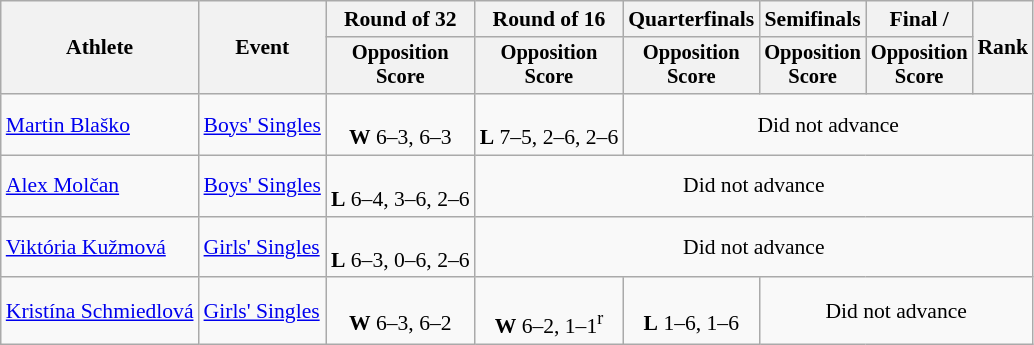<table class=wikitable style="font-size:90%">
<tr>
<th rowspan="2">Athlete</th>
<th rowspan="2">Event</th>
<th>Round of 32</th>
<th>Round of 16</th>
<th>Quarterfinals</th>
<th>Semifinals</th>
<th>Final / </th>
<th rowspan=2>Rank</th>
</tr>
<tr style="font-size:95%">
<th>Opposition<br>Score</th>
<th>Opposition<br>Score</th>
<th>Opposition<br>Score</th>
<th>Opposition<br>Score</th>
<th>Opposition<br>Score</th>
</tr>
<tr align=center>
<td align=left><a href='#'>Martin Blaško</a></td>
<td align=left><a href='#'>Boys' Singles</a></td>
<td><br><strong>W</strong> 6–3, 6–3</td>
<td><br><strong>L</strong> 7–5, 2–6, 2–6</td>
<td colspan=4>Did not advance</td>
</tr>
<tr align=center>
<td align=left><a href='#'>Alex Molčan</a></td>
<td align=left><a href='#'>Boys' Singles</a></td>
<td><br><strong>L</strong> 6–4, 3–6, 2–6</td>
<td colspan=5>Did not advance</td>
</tr>
<tr align=center>
<td align=left><a href='#'>Viktória Kužmová</a></td>
<td align=left><a href='#'>Girls' Singles</a></td>
<td><br><strong>L</strong> 6–3, 0–6, 2–6</td>
<td colspan=5>Did not advance</td>
</tr>
<tr align=center>
<td align=left><a href='#'>Kristína Schmiedlová</a></td>
<td align=left><a href='#'>Girls' Singles</a></td>
<td><br><strong>W</strong> 6–3, 6–2</td>
<td><br><strong>W</strong> 6–2, 1–1<sup>r</sup></td>
<td><br><strong>L</strong> 1–6, 1–6</td>
<td colspan=3>Did not advance</td>
</tr>
</table>
